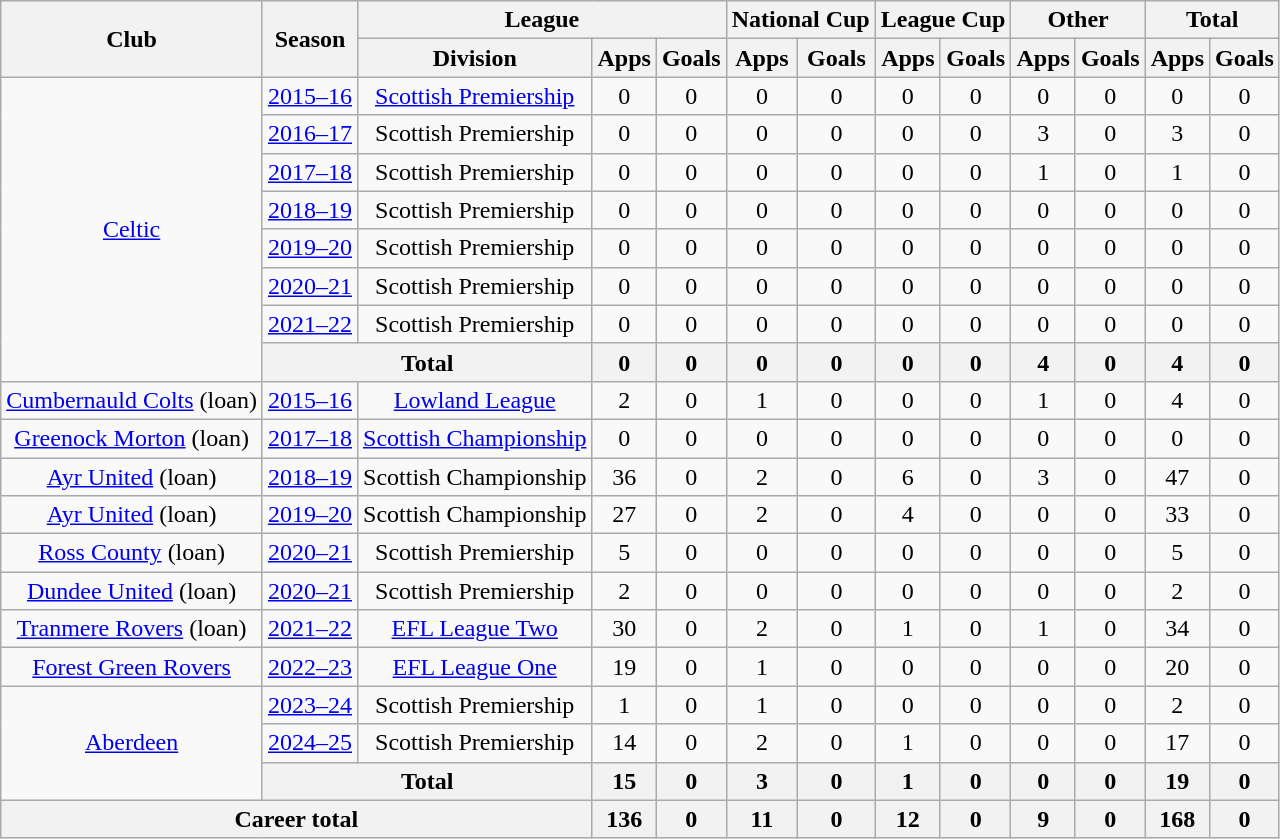<table class="wikitable" style="text-align: center">
<tr>
<th rowspan="2">Club</th>
<th rowspan="2">Season</th>
<th colspan="3">League</th>
<th colspan="2">National Cup</th>
<th colspan="2">League Cup</th>
<th colspan="2">Other</th>
<th colspan="2">Total</th>
</tr>
<tr>
<th>Division</th>
<th>Apps</th>
<th>Goals</th>
<th>Apps</th>
<th>Goals</th>
<th>Apps</th>
<th>Goals</th>
<th>Apps</th>
<th>Goals</th>
<th>Apps</th>
<th>Goals</th>
</tr>
<tr>
<td rowspan="8"><a href='#'>Celtic</a></td>
<td><a href='#'>2015–16</a></td>
<td><a href='#'>Scottish Premiership</a></td>
<td>0</td>
<td>0</td>
<td>0</td>
<td>0</td>
<td>0</td>
<td>0</td>
<td>0</td>
<td>0</td>
<td>0</td>
<td>0</td>
</tr>
<tr>
<td><a href='#'>2016–17</a></td>
<td>Scottish Premiership</td>
<td>0</td>
<td>0</td>
<td>0</td>
<td>0</td>
<td>0</td>
<td>0</td>
<td>3</td>
<td>0</td>
<td>3</td>
<td>0</td>
</tr>
<tr>
<td><a href='#'>2017–18</a></td>
<td>Scottish Premiership</td>
<td>0</td>
<td>0</td>
<td>0</td>
<td>0</td>
<td>0</td>
<td>0</td>
<td>1</td>
<td>0</td>
<td>1</td>
<td>0</td>
</tr>
<tr>
<td><a href='#'>2018–19</a></td>
<td>Scottish Premiership</td>
<td>0</td>
<td>0</td>
<td>0</td>
<td>0</td>
<td>0</td>
<td>0</td>
<td>0</td>
<td>0</td>
<td>0</td>
<td>0</td>
</tr>
<tr>
<td><a href='#'>2019–20</a></td>
<td>Scottish Premiership</td>
<td>0</td>
<td>0</td>
<td>0</td>
<td>0</td>
<td>0</td>
<td>0</td>
<td>0</td>
<td>0</td>
<td>0</td>
<td>0</td>
</tr>
<tr>
<td><a href='#'>2020–21</a></td>
<td>Scottish Premiership</td>
<td>0</td>
<td>0</td>
<td>0</td>
<td>0</td>
<td>0</td>
<td>0</td>
<td>0</td>
<td>0</td>
<td>0</td>
<td>0</td>
</tr>
<tr>
<td><a href='#'>2021–22</a></td>
<td>Scottish Premiership</td>
<td>0</td>
<td>0</td>
<td>0</td>
<td>0</td>
<td>0</td>
<td>0</td>
<td>0</td>
<td>0</td>
<td>0</td>
<td>0</td>
</tr>
<tr>
<th colspan=2>Total</th>
<th>0</th>
<th>0</th>
<th>0</th>
<th>0</th>
<th>0</th>
<th>0</th>
<th>4</th>
<th>0</th>
<th>4</th>
<th>0</th>
</tr>
<tr>
<td><a href='#'>Cumbernauld Colts</a> (loan)</td>
<td><a href='#'>2015–16</a></td>
<td><a href='#'>Lowland League</a></td>
<td>2</td>
<td>0</td>
<td>1</td>
<td>0</td>
<td>0</td>
<td>0</td>
<td>1</td>
<td>0</td>
<td>4</td>
<td>0</td>
</tr>
<tr>
<td><a href='#'>Greenock Morton</a> (loan)</td>
<td><a href='#'>2017–18</a></td>
<td><a href='#'>Scottish Championship</a></td>
<td>0</td>
<td>0</td>
<td>0</td>
<td>0</td>
<td>0</td>
<td>0</td>
<td>0</td>
<td>0</td>
<td>0</td>
<td>0</td>
</tr>
<tr>
<td><a href='#'>Ayr United</a> (loan)</td>
<td><a href='#'>2018–19</a></td>
<td>Scottish Championship</td>
<td>36</td>
<td>0</td>
<td>2</td>
<td>0</td>
<td>6</td>
<td>0</td>
<td>3</td>
<td>0</td>
<td>47</td>
<td>0</td>
</tr>
<tr>
<td><a href='#'>Ayr United</a> (loan)</td>
<td><a href='#'>2019–20</a></td>
<td>Scottish Championship</td>
<td>27</td>
<td>0</td>
<td>2</td>
<td>0</td>
<td>4</td>
<td>0</td>
<td>0</td>
<td>0</td>
<td>33</td>
<td>0</td>
</tr>
<tr>
<td><a href='#'>Ross County</a> (loan)</td>
<td><a href='#'>2020–21</a></td>
<td>Scottish Premiership</td>
<td>5</td>
<td>0</td>
<td>0</td>
<td>0</td>
<td>0</td>
<td>0</td>
<td>0</td>
<td>0</td>
<td>5</td>
<td>0</td>
</tr>
<tr>
<td><a href='#'>Dundee United</a> (loan)</td>
<td><a href='#'>2020–21</a></td>
<td>Scottish Premiership</td>
<td>2</td>
<td>0</td>
<td>0</td>
<td>0</td>
<td>0</td>
<td>0</td>
<td>0</td>
<td>0</td>
<td>2</td>
<td>0</td>
</tr>
<tr>
<td><a href='#'>Tranmere Rovers</a> (loan)</td>
<td><a href='#'>2021–22</a></td>
<td><a href='#'>EFL League Two</a></td>
<td>30</td>
<td>0</td>
<td>2</td>
<td>0</td>
<td>1</td>
<td>0</td>
<td>1</td>
<td>0</td>
<td>34</td>
<td>0</td>
</tr>
<tr>
<td><a href='#'>Forest Green Rovers</a></td>
<td><a href='#'>2022–23</a></td>
<td><a href='#'>EFL League One</a></td>
<td>19</td>
<td>0</td>
<td>1</td>
<td>0</td>
<td>0</td>
<td>0</td>
<td>0</td>
<td>0</td>
<td>20</td>
<td>0</td>
</tr>
<tr>
<td rowspan="3"><a href='#'>Aberdeen</a></td>
<td><a href='#'>2023–24</a></td>
<td>Scottish Premiership</td>
<td>1</td>
<td>0</td>
<td>1</td>
<td>0</td>
<td>0</td>
<td>0</td>
<td>0</td>
<td>0</td>
<td>2</td>
<td>0</td>
</tr>
<tr>
<td><a href='#'>2024–25</a></td>
<td>Scottish Premiership</td>
<td>14</td>
<td>0</td>
<td>2</td>
<td>0</td>
<td>1</td>
<td>0</td>
<td>0</td>
<td>0</td>
<td>17</td>
<td>0</td>
</tr>
<tr>
<th colspan=2>Total</th>
<th>15</th>
<th>0</th>
<th>3</th>
<th>0</th>
<th>1</th>
<th>0</th>
<th>0</th>
<th>0</th>
<th>19</th>
<th>0</th>
</tr>
<tr>
<th colspan="3">Career total</th>
<th>136</th>
<th>0</th>
<th>11</th>
<th>0</th>
<th>12</th>
<th>0</th>
<th>9</th>
<th>0</th>
<th>168</th>
<th>0</th>
</tr>
</table>
